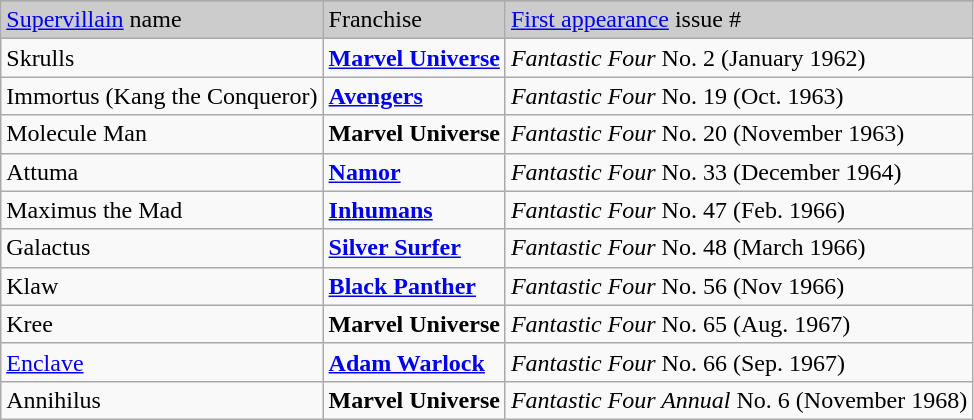<table class=wikitable>
<tr style="background:#EFEFEF">
</tr>
<tr bgcolor="#CCCCCC">
<td><a href='#'>Supervillain</a> name</td>
<td>Franchise</td>
<td><a href='#'>First appearance</a> issue #</td>
</tr>
<tr>
<td>Skrulls</td>
<td><strong><a href='#'>Marvel Universe</a></strong></td>
<td><em>Fantastic Four</em> No. 2 (January 1962)</td>
</tr>
<tr>
<td>Immortus (Kang the Conqueror)</td>
<td><strong><a href='#'>Avengers</a></strong></td>
<td><em>Fantastic Four</em> No. 19 (Oct. 1963)</td>
</tr>
<tr>
<td>Molecule Man</td>
<td><strong>Marvel Universe</strong></td>
<td><em>Fantastic Four</em> No. 20 (November 1963)</td>
</tr>
<tr>
<td>Attuma</td>
<td><strong><a href='#'>Namor</a></strong></td>
<td><em>Fantastic Four</em> No. 33 (December 1964)</td>
</tr>
<tr>
<td>Maximus the Mad</td>
<td><strong><a href='#'>Inhumans</a></strong></td>
<td><em>Fantastic Four</em> No. 47 (Feb. 1966)</td>
</tr>
<tr>
<td>Galactus</td>
<td><strong><a href='#'>Silver Surfer</a></strong></td>
<td><em>Fantastic Four</em> No. 48 (March 1966)</td>
</tr>
<tr>
<td>Klaw</td>
<td><strong><a href='#'>Black Panther</a></strong></td>
<td><em>Fantastic Four</em> No. 56 (Nov 1966)</td>
</tr>
<tr>
<td>Kree</td>
<td><strong>Marvel Universe</strong></td>
<td><em>Fantastic Four</em> No. 65 (Aug. 1967)</td>
</tr>
<tr>
<td><a href='#'>Enclave</a></td>
<td><strong><a href='#'>Adam Warlock</a></strong></td>
<td><em>Fantastic Four</em> No. 66 (Sep. 1967)</td>
</tr>
<tr>
<td>Annihilus</td>
<td><strong>Marvel Universe</strong></td>
<td><em>Fantastic Four Annual</em> No. 6 (November 1968)</td>
</tr>
</table>
